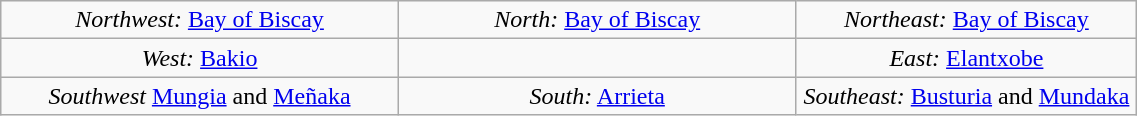<table class="wikitable" style="width:60%; text-align:center;">
<tr>
<td width ="35%"><em>Northwest:</em> <a href='#'>Bay of Biscay</a></td>
<td width ="30%"><em>North:</em> <a href='#'>Bay of Biscay</a></td>
<td width ="35%"><em>Northeast:</em> <a href='#'>Bay of Biscay</a></td>
</tr>
<tr>
<td width ="10%"><em>West:</em> <a href='#'>Bakio</a></td>
<td width ="35%"></td>
<td width ="30%"><em>East:</em> <a href='#'>Elantxobe</a></td>
</tr>
<tr>
<td width ="35%"><em>Southwest</em> <a href='#'>Mungia</a> and <a href='#'>Meñaka</a></td>
<td width ="30%"><em>South:</em> <a href='#'>Arrieta</a></td>
<td width ="35%"><em>Southeast:</em> <a href='#'>Busturia</a> and <a href='#'>Mundaka</a></td>
</tr>
</table>
